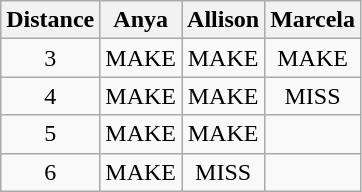<table class="wikitable" style="text-align:center;">
<tr>
<th>Distance</th>
<th>Anya</th>
<th>Allison</th>
<th>Marcela</th>
</tr>
<tr>
<td>3</td>
<td>MAKE</td>
<td>MAKE</td>
<td>MAKE</td>
</tr>
<tr>
<td>4</td>
<td>MAKE</td>
<td>MAKE</td>
<td>MISS</td>
</tr>
<tr>
<td>5</td>
<td>MAKE</td>
<td>MAKE</td>
<td></td>
</tr>
<tr>
<td>6</td>
<td>MAKE</td>
<td>MISS</td>
<td></td>
</tr>
</table>
